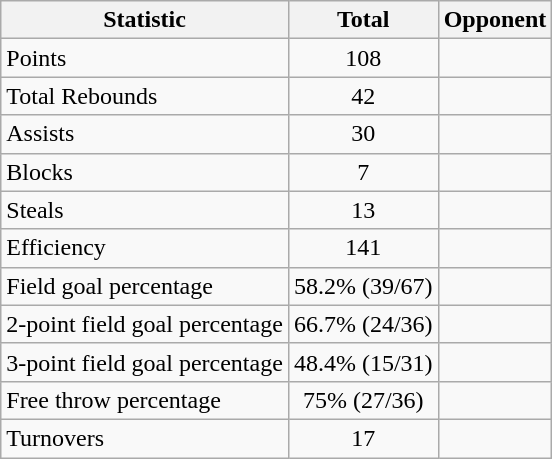<table class=wikitable>
<tr>
<th>Statistic</th>
<th>Total</th>
<th>Opponent</th>
</tr>
<tr>
<td>Points</td>
<td align=center>108</td>
<td></td>
</tr>
<tr>
<td>Total Rebounds</td>
<td align=center>42</td>
<td></td>
</tr>
<tr>
<td>Assists</td>
<td align=center>30</td>
<td></td>
</tr>
<tr>
<td>Blocks</td>
<td align=center>7</td>
<td> <br> </td>
</tr>
<tr>
<td>Steals</td>
<td align=center>13</td>
<td></td>
</tr>
<tr>
<td>Efficiency</td>
<td align=center>141</td>
<td></td>
</tr>
<tr>
<td>Field goal percentage</td>
<td align=center>58.2% (39/67)</td>
<td></td>
</tr>
<tr>
<td>2-point field goal percentage</td>
<td align=center>66.7% (24/36)</td>
<td></td>
</tr>
<tr>
<td>3-point field goal percentage</td>
<td align=center>48.4% (15/31)</td>
<td></td>
</tr>
<tr>
<td>Free throw percentage</td>
<td align=center>75% (27/36)</td>
<td></td>
</tr>
<tr>
<td>Turnovers</td>
<td align=center>17</td>
<td></td>
</tr>
</table>
